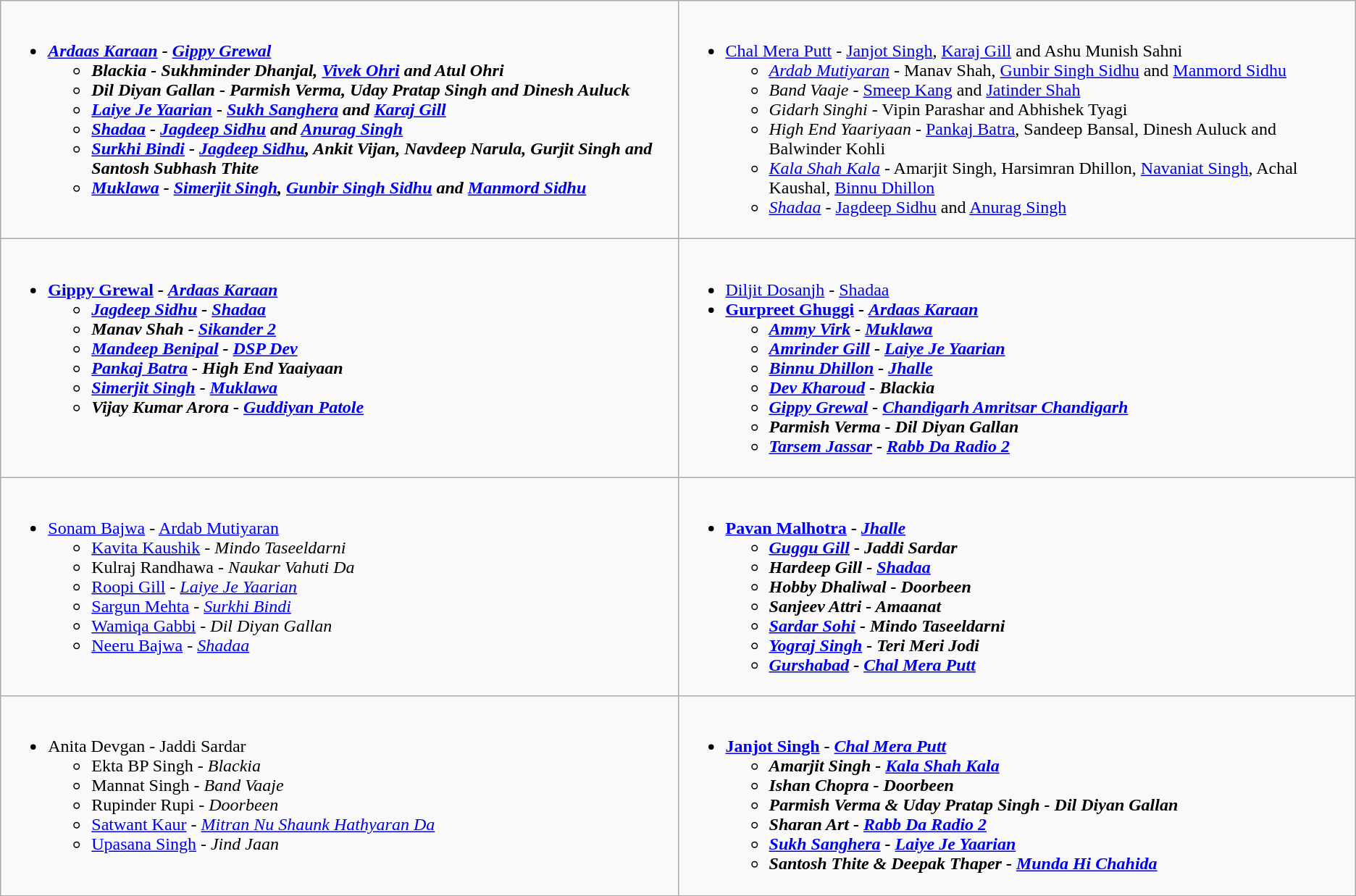<table class=wikitable>
<tr>
<td style="vertical-align:top; width:50%;"><br><ul><li><strong><em><a href='#'>Ardaas Karaan</a><em> - <a href='#'>Gippy Grewal</a><strong><ul><li></em>Blackia<em> - Sukhminder Dhanjal, <a href='#'>Vivek Ohri</a> and Atul Ohri</li><li></em>Dil Diyan Gallan<em> - Parmish Verma, Uday Pratap Singh and Dinesh Auluck</li><li></em><a href='#'>Laiye Je Yaarian</a><em> - <a href='#'>Sukh Sanghera</a> and <a href='#'>Karaj Gill</a></li><li></em><a href='#'>Shadaa</a><em> - <a href='#'>Jagdeep Sidhu</a> and <a href='#'>Anurag Singh</a></li><li></em><a href='#'>Surkhi Bindi</a><em> - <a href='#'>Jagdeep Sidhu</a>, Ankit Vijan, Navdeep Narula, Gurjit Singh and Santosh Subhash Thite</li><li></em><a href='#'>Muklawa</a><em> - <a href='#'>Simerjit Singh</a>, <a href='#'>Gunbir Singh Sidhu</a> and <a href='#'>Manmord Sidhu</a></li></ul></li></ul></td>
<td style="vertical-align:top; width:50%;"><br><ul><li></em></strong><a href='#'>Chal Mera Putt</a></em> - <a href='#'>Janjot Singh</a>, <a href='#'>Karaj Gill</a> and Ashu Munish Sahni</strong><ul><li><em><a href='#'>Ardab Mutiyaran</a></em> - Manav Shah, <a href='#'>Gunbir Singh Sidhu</a> and <a href='#'>Manmord Sidhu</a></li><li><em>Band Vaaje</em> - <a href='#'>Smeep Kang</a> and <a href='#'>Jatinder Shah</a></li><li><em>Gidarh Singhi</em> - Vipin Parashar and Abhishek Tyagi</li><li><em>High End Yaariyaan</em> - <a href='#'>Pankaj Batra</a>, Sandeep Bansal, Dinesh Auluck and Balwinder Kohli</li><li><em><a href='#'>Kala Shah Kala</a></em> - Amarjit Singh, Harsimran Dhillon, <a href='#'>Navaniat Singh</a>, Achal Kaushal, <a href='#'>Binnu Dhillon</a></li><li><em><a href='#'>Shadaa</a></em> - <a href='#'>Jagdeep Sidhu</a> and <a href='#'>Anurag Singh</a></li></ul></li></ul></td>
</tr>
<tr>
<td style="vertical-align:top; width:50%;"><br><ul><li><strong><a href='#'>Gippy Grewal</a> - <em><a href='#'>Ardaas Karaan</a><strong><em><ul><li><a href='#'>Jagdeep Sidhu</a> - </em><a href='#'>Shadaa</a><em></li><li>Manav Shah - </em><a href='#'>Sikander 2</a><em></li><li><a href='#'>Mandeep Benipal</a> - </em><a href='#'>DSP Dev</a><em></li><li><a href='#'>Pankaj Batra</a> - </em>High End Yaaiyaan<em></li><li><a href='#'>Simerjit Singh</a> - </em><a href='#'>Muklawa</a><em></li><li>Vijay Kumar Arora - </em><a href='#'>Guddiyan Patole</a><em></li></ul></li></ul></td>
<td style="vertical-align:top; width:50%;"><br><ul><li></strong><a href='#'>Diljit Dosanjh</a> - </em><a href='#'>Shadaa</a></em></strong></li><li><strong><a href='#'>Gurpreet Ghuggi</a> - <em><a href='#'>Ardaas Karaan</a><strong><em><ul><li><a href='#'>Ammy Virk</a> - </em><a href='#'>Muklawa</a><em></li><li><a href='#'>Amrinder Gill</a> - </em><a href='#'>Laiye Je Yaarian</a><em></li><li><a href='#'>Binnu Dhillon</a> - </em><a href='#'>Jhalle</a><em></li><li><a href='#'>Dev Kharoud</a> - </em>Blackia<em></li><li><a href='#'>Gippy Grewal</a> - </em><a href='#'>Chandigarh Amritsar Chandigarh</a><em></li><li>Parmish Verma - </em>Dil Diyan Gallan<em></li><li><a href='#'>Tarsem Jassar</a> - </em><a href='#'>Rabb Da Radio 2</a><em></li></ul></li></ul></td>
</tr>
<tr>
<td style="vertical-align:top; width:50%;"><br><ul><li></strong><a href='#'>Sonam Bajwa</a> - </em><a href='#'>Ardab Mutiyaran</a></em></strong><ul><li><a href='#'>Kavita Kaushik</a> - <em>Mindo Taseeldarni</em></li><li>Kulraj Randhawa - <em>Naukar Vahuti Da</em></li><li><a href='#'>Roopi Gill</a> - <em><a href='#'>Laiye Je Yaarian</a></em></li><li><a href='#'>Sargun Mehta</a> - <em><a href='#'>Surkhi Bindi</a></em></li><li><a href='#'>Wamiqa Gabbi</a> - <em>Dil Diyan Gallan</em></li><li><a href='#'>Neeru Bajwa</a> - <em><a href='#'>Shadaa</a></em></li></ul></li></ul></td>
<td style="vertical-align:top; width:50%;"><br><ul><li><strong><a href='#'>Pavan Malhotra</a> - <em><a href='#'>Jhalle</a><strong><em><ul><li><a href='#'>Guggu Gill</a> - </em>Jaddi Sardar<em></li><li>Hardeep Gill - </em><a href='#'>Shadaa</a><em></li><li>Hobby Dhaliwal - </em>Doorbeen<em></li><li>Sanjeev Attri - </em>Amaanat<em></li><li><a href='#'>Sardar Sohi</a> - </em>Mindo Taseeldarni<em></li><li><a href='#'>Yograj Singh</a> - </em>Teri Meri Jodi<em></li><li><a href='#'>Gurshabad</a> - </em><a href='#'>Chal Mera Putt</a><em></li></ul></li></ul></td>
</tr>
<tr>
<td style="vertical-align:top; width:50%;"><br><ul><li></strong>Anita Devgan - </em>Jaddi Sardar</em></strong><ul><li>Ekta BP Singh - <em>Blackia</em></li><li>Mannat Singh - <em>Band Vaaje</em></li><li>Rupinder Rupi - <em>Doorbeen</em></li><li><a href='#'>Satwant Kaur</a> - <em><a href='#'>Mitran Nu Shaunk Hathyaran Da</a></em></li><li><a href='#'>Upasana Singh</a> - <em>Jind Jaan</em></li></ul></li></ul></td>
<td style="vertical-align:top; width:50%;"><br><ul><li><strong><a href='#'>Janjot Singh</a> - <em><a href='#'>Chal Mera Putt</a><strong><em><ul><li>Amarjit Singh - </em><a href='#'>Kala Shah Kala</a><em></li><li>Ishan Chopra - </em>Doorbeen<em></li><li>Parmish Verma & Uday Pratap Singh - </em>Dil Diyan Gallan<em></li><li>Sharan Art - </em><a href='#'>Rabb Da Radio 2</a><em></li><li><a href='#'>Sukh Sanghera</a> - </em><a href='#'>Laiye Je Yaarian</a><em></li><li>Santosh Thite & Deepak Thaper - </em><a href='#'>Munda Hi Chahida</a><em></li></ul></li></ul></td>
</tr>
</table>
